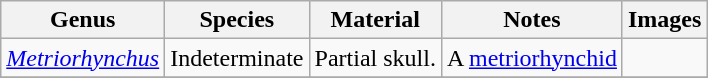<table class="wikitable" align="center">
<tr>
<th>Genus</th>
<th>Species</th>
<th>Material</th>
<th>Notes</th>
<th>Images</th>
</tr>
<tr>
<td><em><a href='#'>Metriorhynchus</a></em></td>
<td>Indeterminate</td>
<td>Partial skull.</td>
<td>A <a href='#'>metriorhynchid</a></td>
<td></td>
</tr>
<tr>
</tr>
</table>
